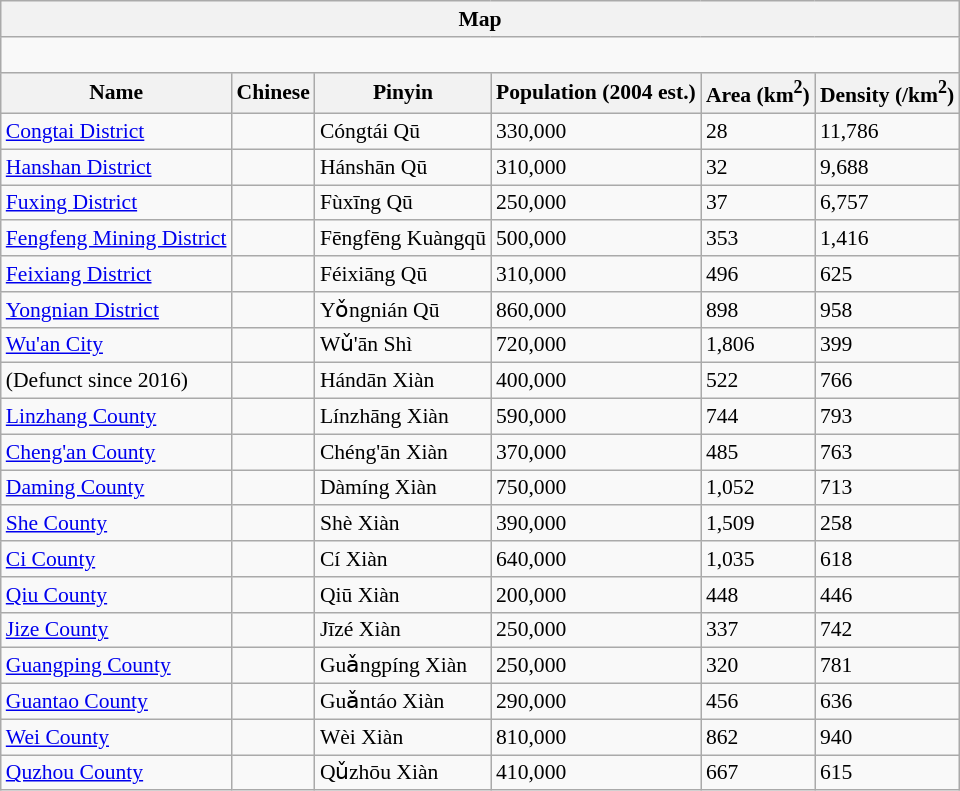<table class="wikitable"  style="font-size:90%;" align=center>
<tr>
<th colspan="7" align="center">Map</th>
</tr>
<tr>
<td colspan="7" align="center"><div><br>



















</div></td>
</tr>
<tr>
<th>Name</th>
<th>Chinese</th>
<th>Pinyin</th>
<th>Population (2004 est.)</th>
<th>Area (km<sup>2</sup>)</th>
<th>Density (/km<sup>2</sup>)</th>
</tr>
<tr>
<td><a href='#'>Congtai District</a></td>
<td></td>
<td>Cóngtái Qū</td>
<td>330,000</td>
<td>28</td>
<td>11,786</td>
</tr>
<tr>
<td><a href='#'>Hanshan District</a></td>
<td></td>
<td>Hánshān Qū</td>
<td>310,000</td>
<td>32</td>
<td>9,688</td>
</tr>
<tr>
<td><a href='#'>Fuxing District</a></td>
<td></td>
<td>Fùxīng Qū</td>
<td>250,000</td>
<td>37</td>
<td>6,757</td>
</tr>
<tr>
<td><a href='#'>Fengfeng Mining District</a></td>
<td></td>
<td>Fēngfēng Kuàngqū</td>
<td>500,000</td>
<td>353</td>
<td>1,416</td>
</tr>
<tr>
<td><a href='#'>Feixiang District</a></td>
<td></td>
<td>Féixiāng Qū</td>
<td>310,000</td>
<td>496</td>
<td>625</td>
</tr>
<tr>
<td><a href='#'>Yongnian District</a></td>
<td></td>
<td>Yǒngnián Qū</td>
<td>860,000</td>
<td>898</td>
<td>958</td>
</tr>
<tr>
<td><a href='#'>Wu'an City</a></td>
<td></td>
<td>Wǔ'ān Shì</td>
<td>720,000</td>
<td>1,806</td>
<td>399</td>
</tr>
<tr>
<td> (Defunct since 2016)</td>
<td></td>
<td>Hándān Xiàn</td>
<td>400,000</td>
<td>522</td>
<td>766</td>
</tr>
<tr>
<td><a href='#'>Linzhang County</a></td>
<td></td>
<td>Línzhāng Xiàn</td>
<td>590,000</td>
<td>744</td>
<td>793</td>
</tr>
<tr>
<td><a href='#'>Cheng'an County</a></td>
<td></td>
<td>Chéng'ān Xiàn</td>
<td>370,000</td>
<td>485</td>
<td>763</td>
</tr>
<tr>
<td><a href='#'>Daming County</a></td>
<td></td>
<td>Dàmíng Xiàn</td>
<td>750,000</td>
<td>1,052</td>
<td>713</td>
</tr>
<tr>
<td><a href='#'>She County</a></td>
<td></td>
<td>Shè Xiàn</td>
<td>390,000</td>
<td>1,509</td>
<td>258</td>
</tr>
<tr>
<td><a href='#'>Ci County</a></td>
<td></td>
<td>Cí Xiàn</td>
<td>640,000</td>
<td>1,035</td>
<td>618</td>
</tr>
<tr>
<td><a href='#'>Qiu County</a></td>
<td></td>
<td>Qiū Xiàn</td>
<td>200,000</td>
<td>448</td>
<td>446</td>
</tr>
<tr>
<td><a href='#'>Jize County</a></td>
<td></td>
<td>Jīzé Xiàn</td>
<td>250,000</td>
<td>337</td>
<td>742</td>
</tr>
<tr>
<td><a href='#'>Guangping County</a></td>
<td></td>
<td>Guǎngpíng Xiàn</td>
<td>250,000</td>
<td>320</td>
<td>781</td>
</tr>
<tr>
<td><a href='#'>Guantao County</a></td>
<td></td>
<td>Guǎntáo Xiàn</td>
<td>290,000</td>
<td>456</td>
<td>636</td>
</tr>
<tr>
<td><a href='#'>Wei County</a></td>
<td></td>
<td>Wèi Xiàn</td>
<td>810,000</td>
<td>862</td>
<td>940</td>
</tr>
<tr>
<td><a href='#'>Quzhou County</a></td>
<td></td>
<td>Qǔzhōu Xiàn</td>
<td>410,000</td>
<td>667</td>
<td>615</td>
</tr>
</table>
